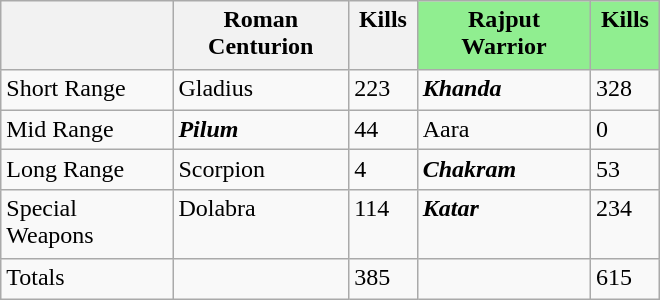<table class="wikitable" style="text-align:left; width:440px; height:200px">
<tr valign="top">
<th style="width:120px;"></th>
<th style="width:120px;">Roman Centurion</th>
<th style="width:40px;">Kills</th>
<th style="width:120px; background:lightgreen;">Rajput Warrior</th>
<th style="width:40px; background:lightgreen;">Kills</th>
</tr>
<tr valign="top">
<td>Short Range</td>
<td>Gladius</td>
<td>223</td>
<td><strong><em>Khanda</em></strong></td>
<td>328</td>
</tr>
<tr style="vertical-align:top;"lmao>
<td>Mid Range</td>
<td><strong><em>Pilum</em></strong></td>
<td>44</td>
<td>Aara</td>
<td>0</td>
</tr>
<tr valign="top">
<td>Long Range</td>
<td>Scorpion</td>
<td>4</td>
<td><strong><em>Chakram</em></strong></td>
<td>53</td>
</tr>
<tr valign="top">
<td>Special Weapons</td>
<td>Dolabra</td>
<td>114</td>
<td><strong><em>Katar</em></strong></td>
<td>234</td>
</tr>
<tr valign="top">
<td>Totals</td>
<td></td>
<td>385</td>
<td></td>
<td>615</td>
</tr>
</table>
